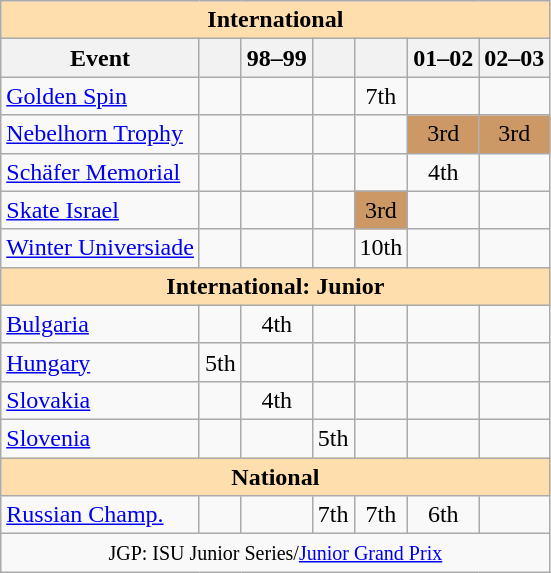<table class="wikitable" style="text-align:center">
<tr>
<th style="background-color: #ffdead; " colspan=7 align=center>International</th>
</tr>
<tr>
<th>Event</th>
<th></th>
<th>98–99</th>
<th></th>
<th></th>
<th>01–02</th>
<th>02–03</th>
</tr>
<tr>
<td align=left><a href='#'>Golden Spin</a></td>
<td></td>
<td></td>
<td></td>
<td>7th</td>
<td></td>
<td></td>
</tr>
<tr>
<td align=left><a href='#'>Nebelhorn Trophy</a></td>
<td></td>
<td></td>
<td></td>
<td></td>
<td bgcolor=cc9966>3rd</td>
<td bgcolor=cc9966>3rd</td>
</tr>
<tr>
<td align=left><a href='#'>Schäfer Memorial</a></td>
<td></td>
<td></td>
<td></td>
<td></td>
<td>4th</td>
<td></td>
</tr>
<tr>
<td align=left><a href='#'>Skate Israel</a></td>
<td></td>
<td></td>
<td></td>
<td bgcolor=cc9966>3rd</td>
<td></td>
<td></td>
</tr>
<tr>
<td align=left><a href='#'>Winter Universiade</a></td>
<td></td>
<td></td>
<td></td>
<td>10th</td>
<td></td>
<td></td>
</tr>
<tr>
<th style="background-color: #ffdead; " colspan=7 align=center>International: Junior</th>
</tr>
<tr>
<td align=left> <a href='#'>Bulgaria</a></td>
<td></td>
<td>4th</td>
<td></td>
<td></td>
<td></td>
<td></td>
</tr>
<tr>
<td align=left> <a href='#'>Hungary</a></td>
<td>5th</td>
<td></td>
<td></td>
<td></td>
<td></td>
<td></td>
</tr>
<tr>
<td align=left> <a href='#'>Slovakia</a></td>
<td></td>
<td>4th</td>
<td></td>
<td></td>
<td></td>
<td></td>
</tr>
<tr>
<td align=left> <a href='#'>Slovenia</a></td>
<td></td>
<td></td>
<td>5th</td>
<td></td>
<td></td>
<td></td>
</tr>
<tr>
<th style="background-color: #ffdead; " colspan=7 align=center>National</th>
</tr>
<tr>
<td align=left><a href='#'>Russian Champ.</a></td>
<td></td>
<td></td>
<td>7th</td>
<td>7th</td>
<td>6th</td>
<td></td>
</tr>
<tr>
<td colspan=7 align=center><small> JGP: ISU Junior Series/<a href='#'>Junior Grand Prix</a> </small></td>
</tr>
</table>
